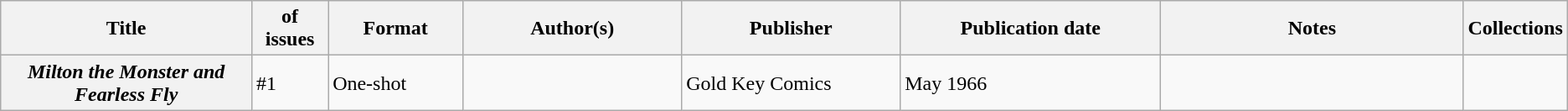<table class="wikitable">
<tr>
<th>Title</th>
<th style="width:40pt"> of issues</th>
<th style="width:75pt">Format</th>
<th style="width:125pt">Author(s)</th>
<th style="width:125pt">Publisher</th>
<th style="width:150pt">Publication date</th>
<th style="width:175pt">Notes</th>
<th>Collections</th>
</tr>
<tr>
<th><em>Milton the Monster and Fearless Fly</em></th>
<td>#1</td>
<td>One-shot</td>
<td></td>
<td>Gold Key Comics</td>
<td>May 1966</td>
<td></td>
<td></td>
</tr>
</table>
